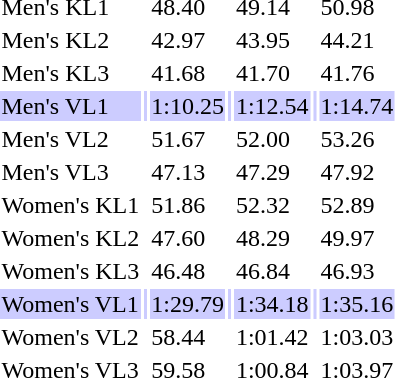<table>
<tr>
<td>Men's KL1<br></td>
<td></td>
<td>48.40</td>
<td></td>
<td>49.14</td>
<td></td>
<td>50.98</td>
</tr>
<tr>
<td>Men's KL2<br></td>
<td></td>
<td>42.97</td>
<td></td>
<td>43.95</td>
<td></td>
<td>44.21</td>
</tr>
<tr>
<td>Men's KL3<br></td>
<td></td>
<td>41.68</td>
<td></td>
<td>41.70</td>
<td></td>
<td>41.76</td>
</tr>
<tr bgcolor=ccccff>
<td>Men's VL1<br></td>
<td></td>
<td>1:10.25</td>
<td></td>
<td>1:12.54</td>
<td></td>
<td>1:14.74</td>
</tr>
<tr>
<td>Men's VL2<br></td>
<td></td>
<td>51.67</td>
<td></td>
<td>52.00</td>
<td></td>
<td>53.26</td>
</tr>
<tr>
<td>Men's VL3<br></td>
<td></td>
<td>47.13</td>
<td></td>
<td>47.29</td>
<td></td>
<td>47.92</td>
</tr>
<tr>
<td>Women's KL1<br></td>
<td></td>
<td>51.86</td>
<td></td>
<td>52.32</td>
<td></td>
<td>52.89</td>
</tr>
<tr>
<td>Women's KL2<br></td>
<td></td>
<td>47.60</td>
<td></td>
<td>48.29</td>
<td></td>
<td>49.97</td>
</tr>
<tr>
<td>Women's KL3<br></td>
<td></td>
<td>46.48</td>
<td></td>
<td>46.84</td>
<td></td>
<td>46.93</td>
</tr>
<tr bgcolor=ccccff>
<td>Women's VL1<br></td>
<td></td>
<td>1:29.79</td>
<td></td>
<td>1:34.18</td>
<td></td>
<td>1:35.16</td>
</tr>
<tr>
<td>Women's VL2<br></td>
<td></td>
<td>58.44</td>
<td></td>
<td>1:01.42</td>
<td></td>
<td>1:03.03</td>
</tr>
<tr>
<td>Women's VL3<br></td>
<td></td>
<td>59.58</td>
<td></td>
<td>1:00.84</td>
<td></td>
<td>1:03.97</td>
</tr>
</table>
